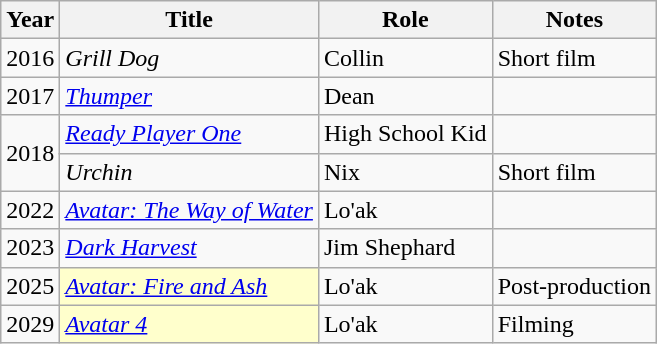<table class="wikitable sortable">
<tr>
<th>Year</th>
<th>Title</th>
<th>Role</th>
<th>Notes</th>
</tr>
<tr>
<td>2016</td>
<td><em>Grill Dog</em></td>
<td>Collin</td>
<td>Short film</td>
</tr>
<tr>
<td>2017</td>
<td><em><a href='#'>Thumper</a></em></td>
<td>Dean</td>
<td></td>
</tr>
<tr>
<td rowspan="2">2018</td>
<td><em><a href='#'>Ready Player One</a></em></td>
<td>High School Kid</td>
<td></td>
</tr>
<tr>
<td><em>Urchin</em></td>
<td>Nix</td>
<td>Short film</td>
</tr>
<tr>
<td>2022</td>
<td><em><a href='#'>Avatar: The Way of Water</a></em></td>
<td>Lo'ak</td>
<td></td>
</tr>
<tr>
<td>2023</td>
<td><em><a href='#'>Dark Harvest</a></em></td>
<td>Jim Shephard</td>
<td></td>
</tr>
<tr>
<td>2025</td>
<td style="background:#FFFFCC;"><em><a href='#'>Avatar: Fire and Ash</a></em> </td>
<td>Lo'ak</td>
<td>Post-production</td>
</tr>
<tr>
<td>2029</td>
<td style="background:#FFFFCC;"><em><a href='#'>Avatar 4</a></em> </td>
<td>Lo'ak</td>
<td>Filming</td>
</tr>
</table>
